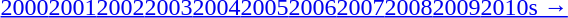<table id="toc" class="toc" summary="Year">
<tr>
<th></th>
</tr>
<tr>
<td style="text-align:center;"><a href='#'>2000</a><a href='#'>2001</a><a href='#'>2002</a><a href='#'>2003</a><a href='#'>2004</a><a href='#'>2005</a><a href='#'>2006</a><a href='#'>2007</a><a href='#'>2008</a><a href='#'>2009</a><a href='#'>2010s →</a></td>
</tr>
</table>
